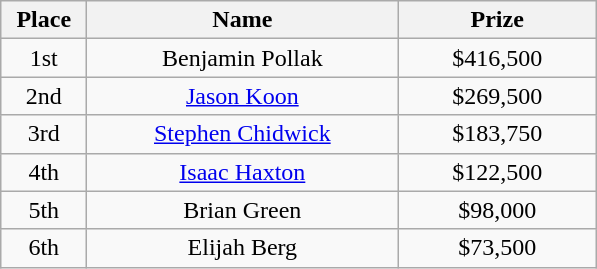<table class="wikitable">
<tr>
<th width="50">Place</th>
<th width="200">Name</th>
<th width="125">Prize</th>
</tr>
<tr>
<td align = "center">1st</td>
<td align = "center">Benjamin Pollak</td>
<td align = "center">$416,500</td>
</tr>
<tr>
<td align = "center">2nd</td>
<td align = "center"><a href='#'>Jason Koon</a></td>
<td align = "center">$269,500</td>
</tr>
<tr>
<td align = "center">3rd</td>
<td align = "center"><a href='#'>Stephen Chidwick</a></td>
<td align = "center">$183,750</td>
</tr>
<tr>
<td align = "center">4th</td>
<td align = "center"><a href='#'>Isaac Haxton</a></td>
<td align = "center">$122,500</td>
</tr>
<tr>
<td align = "center">5th</td>
<td align = "center">Brian Green</td>
<td align = "center">$98,000</td>
</tr>
<tr>
<td align = "center">6th</td>
<td align = "center">Elijah Berg</td>
<td align = "center">$73,500</td>
</tr>
</table>
